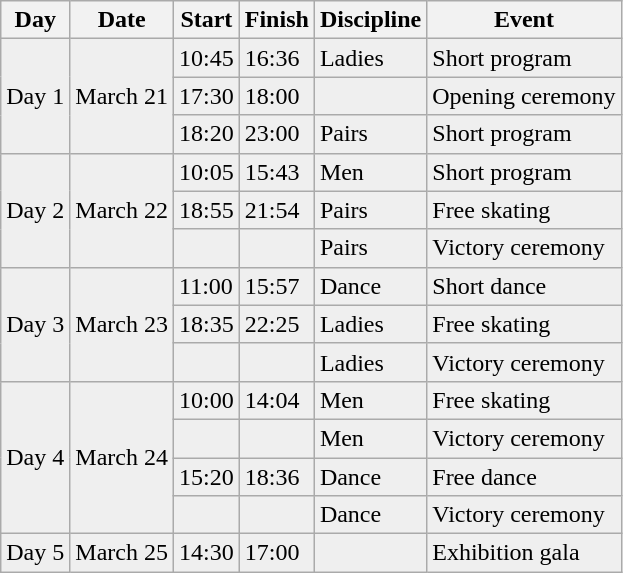<table class="wikitable">
<tr>
<th>Day</th>
<th>Date</th>
<th>Start</th>
<th>Finish</th>
<th>Discipline</th>
<th>Event</th>
</tr>
<tr style="background:#efefef; color:black">
<td rowspan=3>Day 1</td>
<td rowspan=3>March 21</td>
<td>10:45</td>
<td>16:36</td>
<td>Ladies</td>
<td>Short program</td>
</tr>
<tr style="background:#efefef; color:black">
<td>17:30</td>
<td>18:00</td>
<td></td>
<td>Opening ceremony</td>
</tr>
<tr style="background:#efefef; color:black">
<td>18:20</td>
<td>23:00</td>
<td>Pairs</td>
<td>Short program</td>
</tr>
<tr style="background:#efefef; color:black">
<td rowspan=3>Day 2</td>
<td rowspan=3>March 22</td>
<td>10:05</td>
<td>15:43</td>
<td>Men</td>
<td>Short program</td>
</tr>
<tr style="background:#efefef; color:black">
<td>18:55</td>
<td>21:54</td>
<td>Pairs</td>
<td>Free skating</td>
</tr>
<tr style="background:#efefef; color:black">
<td></td>
<td></td>
<td>Pairs</td>
<td>Victory ceremony</td>
</tr>
<tr style="background:#efefef; color:black">
<td rowspan=3>Day 3</td>
<td rowspan=3>March 23</td>
<td>11:00</td>
<td>15:57</td>
<td>Dance</td>
<td>Short dance</td>
</tr>
<tr style="background:#efefef; color:black">
<td>18:35</td>
<td>22:25</td>
<td>Ladies</td>
<td>Free skating</td>
</tr>
<tr style="background:#efefef; color:black">
<td></td>
<td></td>
<td>Ladies</td>
<td>Victory ceremony</td>
</tr>
<tr style="background:#efefef; color:black">
<td rowspan=4>Day 4</td>
<td rowspan=4>March 24</td>
<td>10:00</td>
<td>14:04</td>
<td>Men</td>
<td>Free skating</td>
</tr>
<tr style="background:#efefef; color:black">
<td></td>
<td></td>
<td>Men</td>
<td>Victory ceremony</td>
</tr>
<tr style="background:#efefef; color:black">
<td>15:20</td>
<td>18:36</td>
<td>Dance</td>
<td>Free dance</td>
</tr>
<tr style="background:#efefef; color:black">
<td></td>
<td></td>
<td>Dance</td>
<td>Victory ceremony</td>
</tr>
<tr style="background:#efefef; color:black">
<td rowspan=1>Day 5</td>
<td rowspan=1>March 25</td>
<td>14:30</td>
<td>17:00</td>
<td></td>
<td>Exhibition gala</td>
</tr>
</table>
